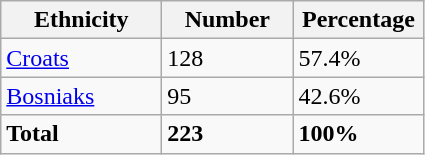<table class="wikitable">
<tr>
<th width="100px">Ethnicity</th>
<th width="80px">Number</th>
<th width="80px">Percentage</th>
</tr>
<tr>
<td><a href='#'>Croats</a></td>
<td>128</td>
<td>57.4%</td>
</tr>
<tr>
<td><a href='#'>Bosniaks</a></td>
<td>95</td>
<td>42.6%</td>
</tr>
<tr>
<td><strong>Total</strong></td>
<td><strong>223</strong></td>
<td><strong>100%</strong></td>
</tr>
</table>
